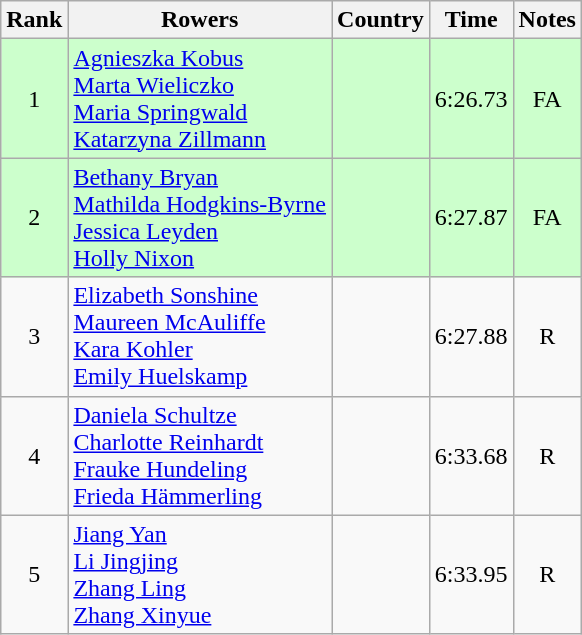<table class="wikitable" style="text-align:center">
<tr>
<th>Rank</th>
<th>Rowers</th>
<th>Country</th>
<th>Time</th>
<th>Notes</th>
</tr>
<tr bgcolor=ccffcc>
<td>1</td>
<td align="left"><a href='#'>Agnieszka Kobus</a><br><a href='#'>Marta Wieliczko</a><br><a href='#'>Maria Springwald</a><br><a href='#'>Katarzyna Zillmann</a></td>
<td align="left"></td>
<td>6:26.73</td>
<td>FA</td>
</tr>
<tr bgcolor=ccffcc>
<td>2</td>
<td align="left"><a href='#'>Bethany Bryan</a><br><a href='#'>Mathilda Hodgkins-Byrne</a><br><a href='#'>Jessica Leyden</a><br><a href='#'>Holly Nixon</a></td>
<td align="left"></td>
<td>6:27.87</td>
<td>FA</td>
</tr>
<tr>
<td>3</td>
<td align="left"><a href='#'>Elizabeth Sonshine</a><br><a href='#'>Maureen McAuliffe</a><br><a href='#'>Kara Kohler</a><br><a href='#'>Emily Huelskamp</a></td>
<td align="left"></td>
<td>6:27.88</td>
<td>R</td>
</tr>
<tr>
<td>4</td>
<td align="left"><a href='#'>Daniela Schultze</a><br><a href='#'>Charlotte Reinhardt</a><br><a href='#'>Frauke Hundeling</a><br><a href='#'>Frieda Hämmerling</a></td>
<td align="left"></td>
<td>6:33.68</td>
<td>R</td>
</tr>
<tr>
<td>5</td>
<td align="left"><a href='#'>Jiang Yan</a><br><a href='#'>Li Jingjing</a><br><a href='#'>Zhang Ling</a><br><a href='#'>Zhang Xinyue</a></td>
<td align="left"></td>
<td>6:33.95</td>
<td>R</td>
</tr>
</table>
